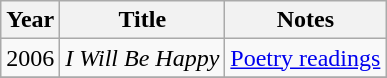<table class="wikitable sortable">
<tr>
<th>Year</th>
<th>Title</th>
<th>Notes</th>
</tr>
<tr>
<td>2006</td>
<td><em>I Will Be Happy</em></td>
<td><a href='#'>Poetry readings</a></td>
</tr>
<tr>
</tr>
</table>
